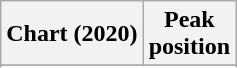<table class="wikitable sortable plainrowheaders" style="text-align:center">
<tr>
<th scope="col">Chart (2020)</th>
<th scope="col">Peak<br>position</th>
</tr>
<tr>
</tr>
<tr>
</tr>
</table>
